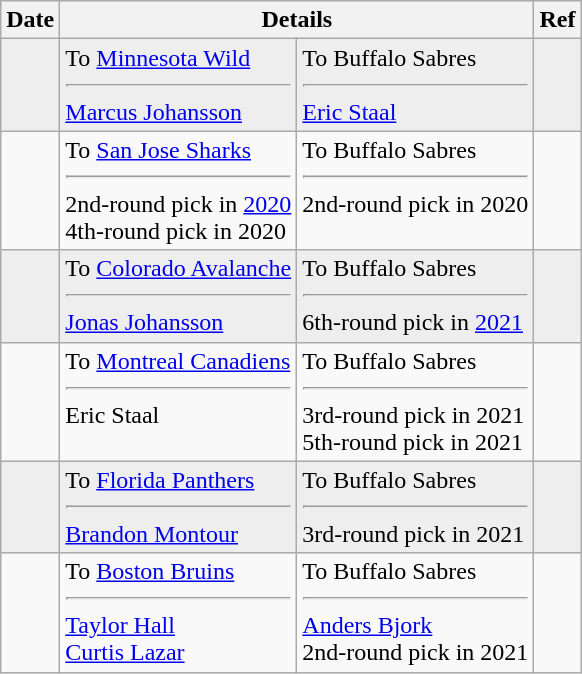<table class="wikitable">
<tr>
<th>Date</th>
<th colspan="2">Details</th>
<th>Ref</th>
</tr>
<tr style="background:#eee;">
<td></td>
<td valign="top">To <a href='#'>Minnesota Wild</a><hr><a href='#'>Marcus Johansson</a></td>
<td valign="top">To Buffalo Sabres<hr><a href='#'>Eric Staal</a></td>
<td></td>
</tr>
<tr>
<td></td>
<td valign="top">To <a href='#'>San Jose Sharks</a><hr>2nd-round pick in <a href='#'>2020</a><br>4th-round pick in 2020</td>
<td valign="top">To Buffalo Sabres<hr>2nd-round pick in 2020</td>
<td></td>
</tr>
<tr style="background:#eee;">
<td></td>
<td valign="top">To <a href='#'>Colorado Avalanche</a><hr><a href='#'>Jonas Johansson</a></td>
<td valign="top">To Buffalo Sabres<hr>6th-round pick in <a href='#'>2021</a></td>
<td></td>
</tr>
<tr>
<td></td>
<td valign="top">To <a href='#'>Montreal Canadiens</a><hr>Eric Staal</td>
<td valign="top">To Buffalo Sabres<hr>3rd-round pick in 2021<br>5th-round pick in 2021</td>
<td></td>
</tr>
<tr style="background:#eee;">
<td></td>
<td valign="top">To <a href='#'>Florida Panthers</a><hr><a href='#'>Brandon Montour</a></td>
<td valign="top">To Buffalo Sabres<hr>3rd-round pick in 2021</td>
<td></td>
</tr>
<tr>
<td></td>
<td valign="top">To <a href='#'>Boston Bruins</a><hr><a href='#'>Taylor Hall</a><br><a href='#'>Curtis Lazar</a></td>
<td valign="top">To Buffalo Sabres<hr><a href='#'>Anders Bjork</a><br>2nd-round pick in 2021</td>
<td></td>
</tr>
</table>
